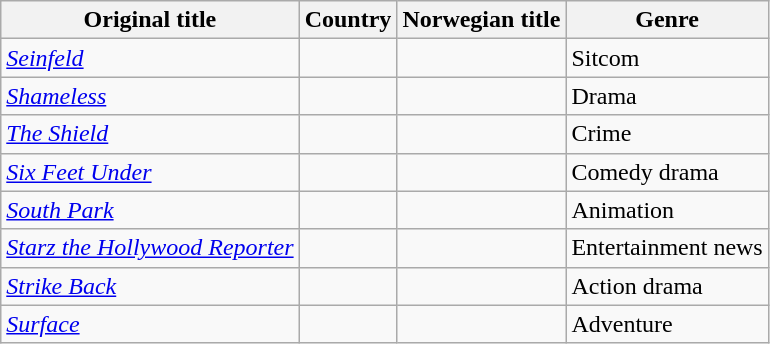<table class="wikitable">
<tr>
<th>Original title</th>
<th>Country</th>
<th>Norwegian title</th>
<th>Genre</th>
</tr>
<tr>
<td><em><a href='#'>Seinfeld</a></em></td>
<td></td>
<td></td>
<td>Sitcom</td>
</tr>
<tr>
<td><em><a href='#'>Shameless</a></em></td>
<td></td>
<td></td>
<td>Drama</td>
</tr>
<tr>
<td><em><a href='#'>The Shield</a></em></td>
<td></td>
<td></td>
<td>Crime</td>
</tr>
<tr>
<td><em><a href='#'>Six Feet Under</a></em></td>
<td></td>
<td></td>
<td>Comedy drama</td>
</tr>
<tr>
<td><em><a href='#'>South Park</a></em></td>
<td></td>
<td></td>
<td>Animation</td>
</tr>
<tr>
<td><em><a href='#'>Starz the Hollywood Reporter</a></em></td>
<td></td>
<td></td>
<td>Entertainment news</td>
</tr>
<tr>
<td><em><a href='#'>Strike Back</a></em></td>
<td></td>
<td></td>
<td>Action drama</td>
</tr>
<tr>
<td><em><a href='#'>Surface</a></em></td>
<td></td>
<td></td>
<td>Adventure</td>
</tr>
</table>
